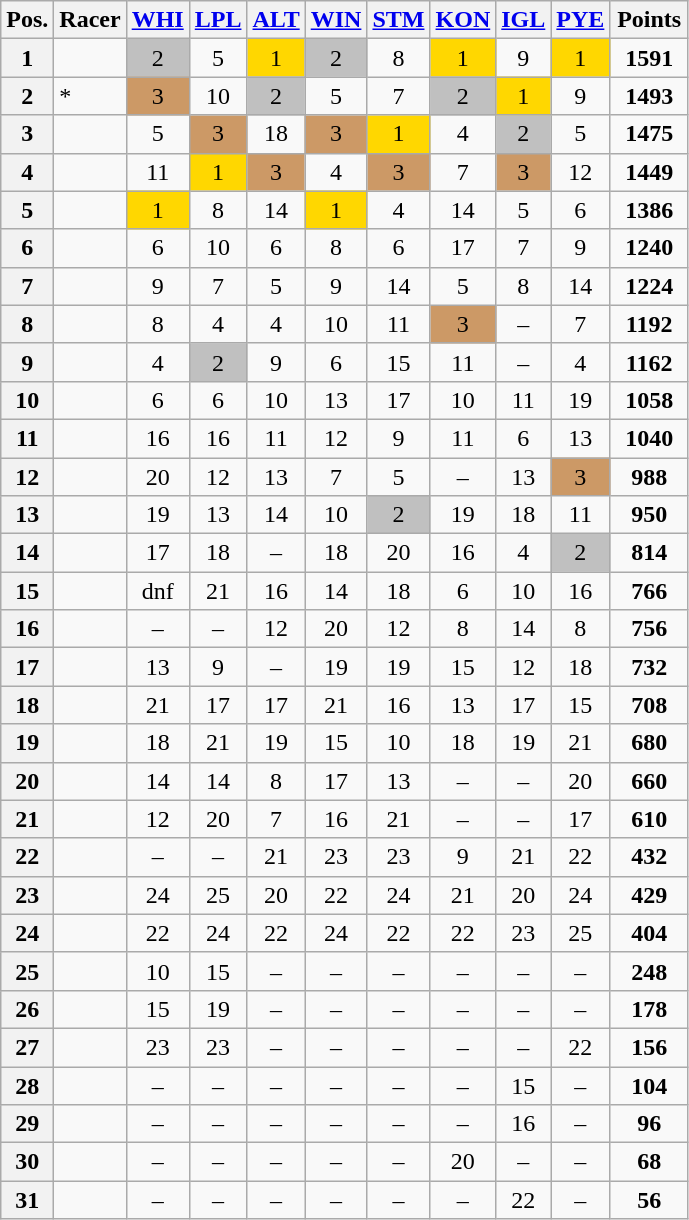<table class="wikitable sortable plainrowheaders" style="text-align:center;">
<tr>
<th scope="col">Pos.</th>
<th scope="col">Racer</th>
<th scope="col"> <a href='#'>WHI</a></th>
<th scope="col"> <a href='#'>LPL</a></th>
<th scope="col"> <a href='#'>ALT</a></th>
<th scope="col"> <a href='#'>WIN</a></th>
<th scope="col"> <a href='#'>STM</a></th>
<th scope="col"> <a href='#'>KON</a></th>
<th scope="col"> <a href='#'>IGL</a></th>
<th scope="col"> <a href='#'>PYE</a></th>
<th style="width:45px;">Points</th>
</tr>
<tr>
<th style="text-align:center;">1</th>
<td align="left"></td>
<td style="background:silver;">2</td>
<td>5</td>
<td style="background:gold;">1</td>
<td style="background:silver;">2</td>
<td>8</td>
<td style="background:gold;">1</td>
<td>9</td>
<td style="background:gold;">1</td>
<td><strong>1591</strong></td>
</tr>
<tr>
<th style="text-align:center;">2</th>
<td align="left">*</td>
<td style="background:#c96;">3</td>
<td>10</td>
<td style="background:silver;">2</td>
<td>5</td>
<td>7</td>
<td style="background:silver;">2</td>
<td style="background:gold;">1</td>
<td>9</td>
<td><strong>1493</strong></td>
</tr>
<tr>
<th style="text-align:center;">3</th>
<td align="left"></td>
<td>5</td>
<td style="background:#c96;">3</td>
<td>18</td>
<td style="background:#c96;">3</td>
<td style="background:gold;">1</td>
<td>4</td>
<td style="background:silver;">2</td>
<td>5</td>
<td><strong>1475</strong></td>
</tr>
<tr>
<th style="text-align:center;">4</th>
<td align="left"></td>
<td>11</td>
<td style="background:gold;">1</td>
<td style="background:#c96;">3</td>
<td>4</td>
<td style="background:#c96;">3</td>
<td>7</td>
<td style="background:#c96;">3</td>
<td>12</td>
<td><strong>1449</strong></td>
</tr>
<tr>
<th style="text-align:center;">5</th>
<td align="left"></td>
<td style="background:gold;">1</td>
<td>8</td>
<td>14</td>
<td style="background:gold;">1</td>
<td>4</td>
<td>14</td>
<td>5</td>
<td>6</td>
<td><strong>1386</strong></td>
</tr>
<tr>
<th style="text-align:center;">6</th>
<td align="left"></td>
<td>6</td>
<td>10</td>
<td>6</td>
<td>8</td>
<td>6</td>
<td>17</td>
<td>7</td>
<td>9</td>
<td><strong>1240</strong></td>
</tr>
<tr>
<th style="text-align:center;">7</th>
<td align="left"></td>
<td>9</td>
<td>7</td>
<td>5</td>
<td>9</td>
<td>14</td>
<td>5</td>
<td>8</td>
<td>14</td>
<td><strong>1224</strong></td>
</tr>
<tr>
<th style="text-align:center;">8</th>
<td align="left"></td>
<td>8</td>
<td>4</td>
<td>4</td>
<td>10</td>
<td>11</td>
<td style="background:#c96;">3</td>
<td>–</td>
<td>7</td>
<td><strong>1192</strong></td>
</tr>
<tr>
<th style="text-align:center;">9</th>
<td align="left"></td>
<td>4</td>
<td style="background:silver;">2</td>
<td>9</td>
<td>6</td>
<td>15</td>
<td>11</td>
<td>–</td>
<td>4</td>
<td><strong>1162</strong></td>
</tr>
<tr>
<th style="text-align:center;">10</th>
<td align="left"></td>
<td>6</td>
<td>6</td>
<td>10</td>
<td>13</td>
<td>17</td>
<td>10</td>
<td>11</td>
<td>19</td>
<td><strong>1058</strong></td>
</tr>
<tr>
<th style="text-align:center;">11</th>
<td align="left"></td>
<td>16</td>
<td>16</td>
<td>11</td>
<td>12</td>
<td>9</td>
<td>11</td>
<td>6</td>
<td>13</td>
<td><strong>1040</strong></td>
</tr>
<tr>
<th style="text-align:center;">12</th>
<td align="left"></td>
<td>20</td>
<td>12</td>
<td>13</td>
<td>7</td>
<td>5</td>
<td>–</td>
<td>13</td>
<td style="background:#c96;">3</td>
<td><strong>988</strong></td>
</tr>
<tr>
<th style="text-align:center;">13</th>
<td align="left"></td>
<td>19</td>
<td>13</td>
<td>14</td>
<td>10</td>
<td style="background:silver;">2</td>
<td>19</td>
<td>18</td>
<td>11</td>
<td><strong>950</strong></td>
</tr>
<tr>
<th style="text-align:center;">14</th>
<td align="left"></td>
<td>17</td>
<td>18</td>
<td>–</td>
<td>18</td>
<td>20</td>
<td>16</td>
<td>4</td>
<td style="background:silver;">2</td>
<td><strong>814</strong></td>
</tr>
<tr>
<th style="text-align:center;">15</th>
<td align="left"></td>
<td>dnf</td>
<td>21</td>
<td>16</td>
<td>14</td>
<td>18</td>
<td>6</td>
<td>10</td>
<td>16</td>
<td><strong>766</strong></td>
</tr>
<tr>
<th style="text-align:center;">16</th>
<td align="left"></td>
<td>–</td>
<td>–</td>
<td>12</td>
<td>20</td>
<td>12</td>
<td>8</td>
<td>14</td>
<td>8</td>
<td><strong>756</strong></td>
</tr>
<tr>
<th style="text-align:center;">17</th>
<td align="left"></td>
<td>13</td>
<td>9</td>
<td>–</td>
<td>19</td>
<td>19</td>
<td>15</td>
<td>12</td>
<td>18</td>
<td><strong>732</strong></td>
</tr>
<tr>
<th style="text-align:center;">18</th>
<td align="left"></td>
<td>21</td>
<td>17</td>
<td>17</td>
<td>21</td>
<td>16</td>
<td>13</td>
<td>17</td>
<td>15</td>
<td><strong>708</strong></td>
</tr>
<tr>
<th style="text-align:center;">19</th>
<td align="left"></td>
<td>18</td>
<td>21</td>
<td>19</td>
<td>15</td>
<td>10</td>
<td>18</td>
<td>19</td>
<td>21</td>
<td><strong>680</strong></td>
</tr>
<tr>
<th style="text-align:center;">20</th>
<td align="left"></td>
<td>14</td>
<td>14</td>
<td>8</td>
<td>17</td>
<td>13</td>
<td>–</td>
<td>–</td>
<td>20</td>
<td><strong>660</strong></td>
</tr>
<tr>
<th style="text-align:center;">21</th>
<td align="left"></td>
<td>12</td>
<td>20</td>
<td>7</td>
<td>16</td>
<td>21</td>
<td>–</td>
<td>–</td>
<td>17</td>
<td><strong>610</strong></td>
</tr>
<tr>
<th style="text-align:center;">22</th>
<td align="left"></td>
<td>–</td>
<td>–</td>
<td>21</td>
<td>23</td>
<td>23</td>
<td>9</td>
<td>21</td>
<td>22</td>
<td><strong>432</strong></td>
</tr>
<tr>
<th style="text-align:center;">23</th>
<td align="left"></td>
<td>24</td>
<td>25</td>
<td>20</td>
<td>22</td>
<td>24</td>
<td>21</td>
<td>20</td>
<td>24</td>
<td><strong>429</strong></td>
</tr>
<tr>
<th style="text-align:center;">24</th>
<td align="left"></td>
<td>22</td>
<td>24</td>
<td>22</td>
<td>24</td>
<td>22</td>
<td>22</td>
<td>23</td>
<td>25</td>
<td><strong>404</strong></td>
</tr>
<tr>
<th style="text-align:center;">25</th>
<td align="left"></td>
<td>10</td>
<td>15</td>
<td>–</td>
<td>–</td>
<td>–</td>
<td>–</td>
<td>–</td>
<td>–</td>
<td><strong>248</strong></td>
</tr>
<tr>
<th style="text-align:center;">26</th>
<td align="left"></td>
<td>15</td>
<td>19</td>
<td>–</td>
<td>–</td>
<td>–</td>
<td>–</td>
<td>–</td>
<td>–</td>
<td><strong>178</strong></td>
</tr>
<tr>
<th style="text-align:center;">27</th>
<td align="left"></td>
<td>23</td>
<td>23</td>
<td>–</td>
<td>–</td>
<td>–</td>
<td>–</td>
<td>–</td>
<td>22</td>
<td><strong>156</strong></td>
</tr>
<tr>
<th style="text-align:center;">28</th>
<td align="left"></td>
<td>–</td>
<td>–</td>
<td>–</td>
<td>–</td>
<td>–</td>
<td>–</td>
<td>15</td>
<td>–</td>
<td><strong>104</strong></td>
</tr>
<tr>
<th style="text-align:center;">29</th>
<td align="left"></td>
<td>–</td>
<td>–</td>
<td>–</td>
<td>–</td>
<td>–</td>
<td>–</td>
<td>16</td>
<td>–</td>
<td><strong>96</strong></td>
</tr>
<tr>
<th style="text-align:center;">30</th>
<td align="left"></td>
<td>–</td>
<td>–</td>
<td>–</td>
<td>–</td>
<td>–</td>
<td>20</td>
<td>–</td>
<td>–</td>
<td><strong>68</strong></td>
</tr>
<tr>
<th style="text-align:center;">31</th>
<td align="left"></td>
<td>–</td>
<td>–</td>
<td>–</td>
<td>–</td>
<td>–</td>
<td>–</td>
<td>22</td>
<td>–</td>
<td><strong>56</strong></td>
</tr>
</table>
